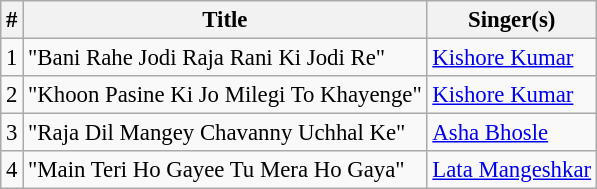<table class="wikitable" style="font-size:95%;">
<tr>
<th>#</th>
<th>Title</th>
<th>Singer(s)</th>
</tr>
<tr>
<td>1</td>
<td>"Bani Rahe Jodi Raja Rani Ki Jodi Re"</td>
<td><a href='#'>Kishore Kumar</a></td>
</tr>
<tr>
<td>2</td>
<td>"Khoon Pasine Ki Jo Milegi To Khayenge"</td>
<td><a href='#'>Kishore Kumar</a></td>
</tr>
<tr>
<td>3</td>
<td>"Raja Dil Mangey Chavanny Uchhal Ke"</td>
<td><a href='#'>Asha Bhosle</a></td>
</tr>
<tr>
<td>4</td>
<td>"Main Teri Ho Gayee Tu Mera Ho Gaya"</td>
<td><a href='#'>Lata Mangeshkar</a></td>
</tr>
</table>
